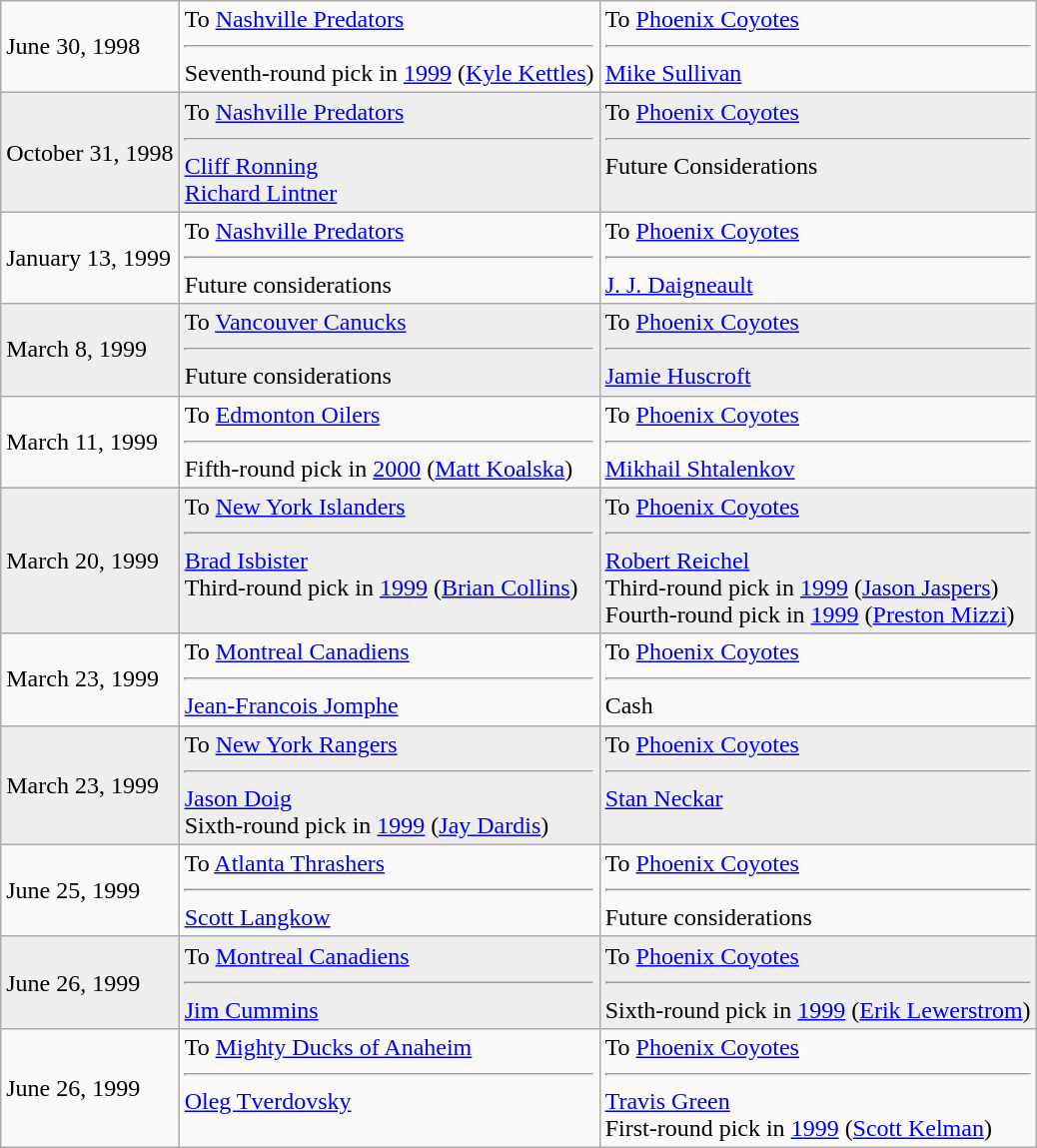<table class="wikitable">
<tr>
<td>June 30, 1998</td>
<td valign="top">To <a href='#'>Nashville Predators</a><hr>Seventh-round pick in <a href='#'>1999</a> (<a href='#'>Kyle Kettles</a>)</td>
<td valign="top">To <a href='#'>Phoenix Coyotes</a><hr><a href='#'>Mike Sullivan</a></td>
</tr>
<tr bgcolor="#eeeeee">
<td>October 31, 1998</td>
<td valign="top">To <a href='#'>Nashville Predators</a><hr><a href='#'>Cliff Ronning</a> <br> <a href='#'>Richard Lintner</a></td>
<td valign="top">To <a href='#'>Phoenix Coyotes</a><hr>Future Considerations</td>
</tr>
<tr>
<td>January 13, 1999</td>
<td valign="top">To <a href='#'>Nashville Predators</a><hr>Future considerations</td>
<td valign="top">To <a href='#'>Phoenix Coyotes</a><hr><a href='#'>J. J. Daigneault</a></td>
</tr>
<tr bgcolor="#eeeeee">
<td>March 8, 1999</td>
<td valign="top">To <a href='#'>Vancouver Canucks</a><hr>Future considerations</td>
<td valign="top">To <a href='#'>Phoenix Coyotes</a><hr><a href='#'>Jamie Huscroft</a></td>
</tr>
<tr>
<td>March 11, 1999</td>
<td valign="top">To <a href='#'>Edmonton Oilers</a><hr>Fifth-round pick in <a href='#'>2000</a> (<a href='#'>Matt Koalska</a>)</td>
<td valign="top">To <a href='#'>Phoenix Coyotes</a><hr><a href='#'>Mikhail Shtalenkov</a></td>
</tr>
<tr bgcolor="#eeeeee">
<td>March 20, 1999</td>
<td valign="top">To <a href='#'>New York Islanders</a><hr><a href='#'>Brad Isbister</a> <br>Third-round pick in <a href='#'>1999</a> (<a href='#'>Brian Collins</a>)</td>
<td valign="top">To <a href='#'>Phoenix Coyotes</a><hr><a href='#'>Robert Reichel</a> <br>Third-round pick in <a href='#'>1999</a> (<a href='#'>Jason Jaspers</a>) <br>Fourth-round pick in <a href='#'>1999</a> (<a href='#'>Preston Mizzi</a>)</td>
</tr>
<tr>
<td>March 23, 1999</td>
<td valign="top">To <a href='#'>Montreal Canadiens</a><hr><a href='#'>Jean-Francois Jomphe</a></td>
<td valign="top">To <a href='#'>Phoenix Coyotes</a><hr>Cash</td>
</tr>
<tr bgcolor="#eeeeee">
<td>March 23, 1999</td>
<td valign="top">To <a href='#'>New York Rangers</a><hr><a href='#'>Jason Doig</a> <br>Sixth-round pick in <a href='#'>1999</a> (<a href='#'>Jay Dardis</a>)</td>
<td valign="top">To <a href='#'>Phoenix Coyotes</a><hr><a href='#'>Stan Neckar</a></td>
</tr>
<tr>
<td>June 25, 1999</td>
<td valign="top">To <a href='#'>Atlanta Thrashers</a><hr><a href='#'>Scott Langkow</a></td>
<td valign="top">To <a href='#'>Phoenix Coyotes</a><hr>Future considerations</td>
</tr>
<tr bgcolor="#eeeeee">
<td>June 26, 1999</td>
<td valign="top">To <a href='#'>Montreal Canadiens</a><hr><a href='#'>Jim Cummins</a></td>
<td valign="top">To <a href='#'>Phoenix Coyotes</a><hr>Sixth-round pick in <a href='#'>1999</a> (<a href='#'>Erik Lewerstrom</a>)</td>
</tr>
<tr>
<td>June 26, 1999</td>
<td valign="top">To <a href='#'>Mighty Ducks of Anaheim</a><hr><a href='#'>Oleg Tverdovsky</a></td>
<td valign="top">To <a href='#'>Phoenix Coyotes</a><hr><a href='#'>Travis Green</a> <br>First-round pick in <a href='#'>1999</a> (<a href='#'>Scott Kelman</a>)</td>
</tr>
</table>
